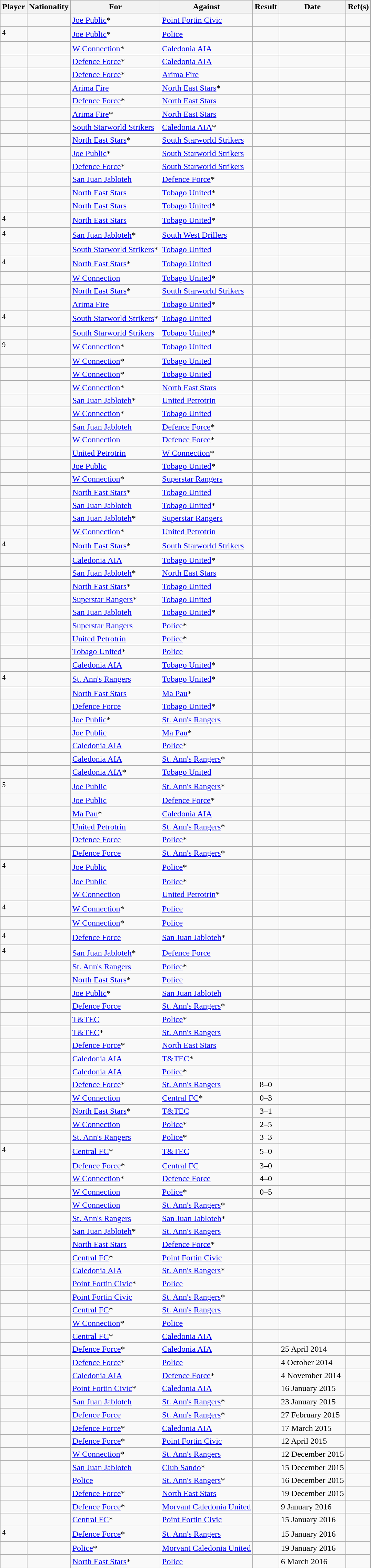<table class="wikitable sortable">
<tr>
<th>Player</th>
<th>Nationality</th>
<th>For</th>
<th>Against</th>
<th>Result</th>
<th>Date</th>
<th class="unsortable">Ref(s)</th>
</tr>
<tr>
<td></td>
<td></td>
<td><a href='#'>Joe Public</a>*</td>
<td><a href='#'>Point Fortin Civic</a></td>
<td></td>
<td></td>
<td style="text-align:center;"></td>
</tr>
<tr>
<td><sup>4</sup></td>
<td></td>
<td><a href='#'>Joe Public</a>*</td>
<td><a href='#'>Police</a></td>
<td></td>
<td></td>
<td style="text-align:center;"></td>
</tr>
<tr>
<td></td>
<td></td>
<td><a href='#'>W Connection</a>*</td>
<td><a href='#'>Caledonia AIA</a></td>
<td></td>
<td></td>
<td style="text-align:center;"></td>
</tr>
<tr>
<td></td>
<td></td>
<td><a href='#'>Defence Force</a>*</td>
<td><a href='#'>Caledonia AIA</a></td>
<td></td>
<td></td>
<td style="text-align:center;"></td>
</tr>
<tr>
<td></td>
<td></td>
<td><a href='#'>Defence Force</a>*</td>
<td><a href='#'>Arima Fire</a></td>
<td></td>
<td></td>
<td style="text-align:center;"></td>
</tr>
<tr>
<td></td>
<td></td>
<td><a href='#'>Arima Fire</a></td>
<td><a href='#'>North East Stars</a>*</td>
<td></td>
<td></td>
<td style="text-align:center;"></td>
</tr>
<tr>
<td></td>
<td></td>
<td><a href='#'>Defence Force</a>*</td>
<td><a href='#'>North East Stars</a></td>
<td></td>
<td></td>
<td></td>
</tr>
<tr>
<td></td>
<td></td>
<td><a href='#'>Arima Fire</a>*</td>
<td><a href='#'>North East Stars</a></td>
<td></td>
<td></td>
<td></td>
</tr>
<tr>
<td></td>
<td></td>
<td><a href='#'>South Starworld Strikers</a></td>
<td><a href='#'>Caledonia AIA</a>*</td>
<td></td>
<td></td>
<td></td>
</tr>
<tr>
<td></td>
<td></td>
<td><a href='#'>North East Stars</a>*</td>
<td><a href='#'>South Starworld Strikers</a></td>
<td></td>
<td></td>
<td></td>
</tr>
<tr>
<td></td>
<td></td>
<td><a href='#'>Joe Public</a>*</td>
<td><a href='#'>South Starworld Strikers</a></td>
<td></td>
<td></td>
<td></td>
</tr>
<tr>
<td></td>
<td></td>
<td><a href='#'>Defence Force</a>*</td>
<td><a href='#'>South Starworld Strikers</a></td>
<td></td>
<td></td>
<td></td>
</tr>
<tr>
<td></td>
<td></td>
<td><a href='#'>San Juan Jabloteh</a></td>
<td><a href='#'>Defence Force</a>*</td>
<td></td>
<td></td>
<td></td>
</tr>
<tr>
<td></td>
<td></td>
<td><a href='#'>North East Stars</a></td>
<td><a href='#'>Tobago United</a>*</td>
<td></td>
<td></td>
<td></td>
</tr>
<tr>
<td></td>
<td></td>
<td><a href='#'>North East Stars</a></td>
<td><a href='#'>Tobago United</a>*</td>
<td></td>
<td></td>
<td style="text-align:center;"></td>
</tr>
<tr>
<td><sup>4</sup></td>
<td></td>
<td><a href='#'>North East Stars</a></td>
<td><a href='#'>Tobago United</a>*</td>
<td></td>
<td></td>
<td></td>
</tr>
<tr>
<td><sup>4</sup></td>
<td></td>
<td><a href='#'>San Juan Jabloteh</a>*</td>
<td><a href='#'>South West Drillers</a></td>
<td></td>
<td></td>
<td></td>
</tr>
<tr>
<td></td>
<td></td>
<td><a href='#'>South Starworld Strikers</a>*</td>
<td><a href='#'>Tobago United</a></td>
<td></td>
<td></td>
<td></td>
</tr>
<tr>
<td><sup>4</sup></td>
<td></td>
<td><a href='#'>North East Stars</a>*</td>
<td><a href='#'>Tobago United</a></td>
<td></td>
<td></td>
<td></td>
</tr>
<tr>
<td></td>
<td></td>
<td><a href='#'>W Connection</a></td>
<td><a href='#'>Tobago United</a>*</td>
<td></td>
<td></td>
<td></td>
</tr>
<tr>
<td></td>
<td></td>
<td><a href='#'>North East Stars</a>*</td>
<td><a href='#'>South Starworld Strikers</a></td>
<td></td>
<td></td>
<td></td>
</tr>
<tr>
<td></td>
<td></td>
<td><a href='#'>Arima Fire</a></td>
<td><a href='#'>Tobago United</a>*</td>
<td></td>
<td></td>
<td></td>
</tr>
<tr>
<td><sup>4</sup></td>
<td></td>
<td><a href='#'>South Starworld Strikers</a>*</td>
<td><a href='#'>Tobago United</a></td>
<td></td>
<td></td>
<td></td>
</tr>
<tr>
<td></td>
<td></td>
<td><a href='#'>South Starworld Strikers</a></td>
<td><a href='#'>Tobago United</a>*</td>
<td></td>
<td></td>
<td></td>
</tr>
<tr>
<td><sup>9</sup></td>
<td></td>
<td><a href='#'>W Connection</a>*</td>
<td><a href='#'>Tobago United</a></td>
<td></td>
<td></td>
<td style="text-align:center;"></td>
</tr>
<tr>
<td></td>
<td></td>
<td><a href='#'>W Connection</a>*</td>
<td><a href='#'>Tobago United</a></td>
<td></td>
<td></td>
<td></td>
</tr>
<tr>
<td></td>
<td></td>
<td><a href='#'>W Connection</a>*</td>
<td><a href='#'>Tobago United</a></td>
<td></td>
<td></td>
<td></td>
</tr>
<tr>
<td></td>
<td></td>
<td><a href='#'>W Connection</a>*</td>
<td><a href='#'>North East Stars</a></td>
<td></td>
<td></td>
<td></td>
</tr>
<tr>
<td></td>
<td></td>
<td><a href='#'>San Juan Jabloteh</a>*</td>
<td><a href='#'>United Petrotrin</a></td>
<td></td>
<td></td>
<td></td>
</tr>
<tr>
<td></td>
<td></td>
<td><a href='#'>W Connection</a>*</td>
<td><a href='#'>Tobago United</a></td>
<td></td>
<td></td>
<td></td>
</tr>
<tr>
<td></td>
<td></td>
<td><a href='#'>San Juan Jabloteh</a></td>
<td><a href='#'>Defence Force</a>*</td>
<td></td>
<td></td>
<td></td>
</tr>
<tr>
<td></td>
<td></td>
<td><a href='#'>W Connection</a></td>
<td><a href='#'>Defence Force</a>*</td>
<td></td>
<td></td>
<td></td>
</tr>
<tr>
<td></td>
<td></td>
<td><a href='#'>United Petrotrin</a></td>
<td><a href='#'>W Connection</a>*</td>
<td></td>
<td></td>
<td></td>
</tr>
<tr>
<td></td>
<td></td>
<td><a href='#'>Joe Public</a></td>
<td><a href='#'>Tobago United</a>*</td>
<td></td>
<td></td>
<td></td>
</tr>
<tr>
<td></td>
<td></td>
<td><a href='#'>W Connection</a>*</td>
<td><a href='#'>Superstar Rangers</a></td>
<td></td>
<td></td>
<td></td>
</tr>
<tr>
<td></td>
<td></td>
<td><a href='#'>North East Stars</a>*</td>
<td><a href='#'>Tobago United</a></td>
<td></td>
<td></td>
<td></td>
</tr>
<tr>
<td></td>
<td></td>
<td><a href='#'>San Juan Jabloteh</a></td>
<td><a href='#'>Tobago United</a>*</td>
<td></td>
<td></td>
<td></td>
</tr>
<tr>
<td></td>
<td></td>
<td><a href='#'>San Juan Jabloteh</a>*</td>
<td><a href='#'>Superstar Rangers</a></td>
<td></td>
<td></td>
<td></td>
</tr>
<tr>
<td></td>
<td></td>
<td><a href='#'>W Connection</a>*</td>
<td><a href='#'>United Petrotrin</a></td>
<td></td>
<td></td>
<td></td>
</tr>
<tr>
<td><sup>4</sup></td>
<td></td>
<td><a href='#'>North East Stars</a>*</td>
<td><a href='#'>South Starworld Strikers</a></td>
<td></td>
<td></td>
<td></td>
</tr>
<tr>
<td></td>
<td></td>
<td><a href='#'>Caledonia AIA</a></td>
<td><a href='#'>Tobago United</a>*</td>
<td></td>
<td></td>
<td></td>
</tr>
<tr>
<td></td>
<td></td>
<td><a href='#'>San Juan Jabloteh</a>*</td>
<td><a href='#'>North East Stars</a></td>
<td></td>
<td></td>
<td></td>
</tr>
<tr>
<td></td>
<td></td>
<td><a href='#'>North East Stars</a>*</td>
<td><a href='#'>Tobago United</a></td>
<td></td>
<td></td>
<td></td>
</tr>
<tr>
<td></td>
<td></td>
<td><a href='#'>Superstar Rangers</a>*</td>
<td><a href='#'>Tobago United</a></td>
<td></td>
<td></td>
<td></td>
</tr>
<tr>
<td></td>
<td></td>
<td><a href='#'>San Juan Jabloteh</a></td>
<td><a href='#'>Tobago United</a>*</td>
<td></td>
<td></td>
<td></td>
</tr>
<tr>
<td></td>
<td></td>
<td><a href='#'>Superstar Rangers</a></td>
<td><a href='#'>Police</a>*</td>
<td></td>
<td></td>
<td style="text-align:center;"></td>
</tr>
<tr>
<td></td>
<td></td>
<td><a href='#'>United Petrotrin</a></td>
<td><a href='#'>Police</a>*</td>
<td></td>
<td></td>
<td></td>
</tr>
<tr>
<td></td>
<td></td>
<td><a href='#'>Tobago United</a>*</td>
<td><a href='#'>Police</a></td>
<td></td>
<td></td>
<td></td>
</tr>
<tr>
<td></td>
<td></td>
<td><a href='#'>Caledonia AIA</a></td>
<td><a href='#'>Tobago United</a>*</td>
<td></td>
<td></td>
<td></td>
</tr>
<tr>
<td><sup>4</sup></td>
<td></td>
<td><a href='#'>St. Ann's Rangers</a></td>
<td><a href='#'>Tobago United</a>*</td>
<td></td>
<td></td>
<td></td>
</tr>
<tr>
<td></td>
<td></td>
<td><a href='#'>North East Stars</a></td>
<td><a href='#'>Ma Pau</a>*</td>
<td></td>
<td></td>
<td></td>
</tr>
<tr>
<td></td>
<td></td>
<td><a href='#'>Defence Force</a></td>
<td><a href='#'>Tobago United</a>*</td>
<td></td>
<td></td>
<td></td>
</tr>
<tr>
<td></td>
<td></td>
<td><a href='#'>Joe Public</a>*</td>
<td><a href='#'>St. Ann's Rangers</a></td>
<td></td>
<td></td>
<td></td>
</tr>
<tr>
<td></td>
<td></td>
<td><a href='#'>Joe Public</a></td>
<td><a href='#'>Ma Pau</a>*</td>
<td></td>
<td></td>
<td></td>
</tr>
<tr>
<td></td>
<td></td>
<td><a href='#'>Caledonia AIA</a></td>
<td><a href='#'>Police</a>*</td>
<td></td>
<td></td>
<td></td>
</tr>
<tr>
<td></td>
<td></td>
<td><a href='#'>Caledonia AIA</a></td>
<td><a href='#'>St. Ann's Rangers</a>*</td>
<td></td>
<td></td>
<td></td>
</tr>
<tr>
<td></td>
<td></td>
<td><a href='#'>Caledonia AIA</a>*</td>
<td><a href='#'>Tobago United</a></td>
<td></td>
<td></td>
<td></td>
</tr>
<tr>
<td><sup>5</sup></td>
<td></td>
<td><a href='#'>Joe Public</a></td>
<td><a href='#'>St. Ann's Rangers</a>*</td>
<td></td>
<td></td>
<td></td>
</tr>
<tr>
<td></td>
<td></td>
<td><a href='#'>Joe Public</a></td>
<td><a href='#'>Defence Force</a>*</td>
<td></td>
<td></td>
<td></td>
</tr>
<tr>
<td></td>
<td></td>
<td><a href='#'>Ma Pau</a>*</td>
<td><a href='#'>Caledonia AIA</a></td>
<td></td>
<td></td>
<td></td>
</tr>
<tr>
<td></td>
<td></td>
<td><a href='#'>United Petrotrin</a></td>
<td><a href='#'>St. Ann's Rangers</a>*</td>
<td></td>
<td></td>
<td style="text-align:center;"></td>
</tr>
<tr>
<td></td>
<td></td>
<td><a href='#'>Defence Force</a></td>
<td><a href='#'>Police</a>*</td>
<td></td>
<td></td>
<td></td>
</tr>
<tr>
<td></td>
<td></td>
<td><a href='#'>Defence Force</a></td>
<td><a href='#'>St. Ann's Rangers</a>*</td>
<td></td>
<td></td>
<td style="text-align:center;"></td>
</tr>
<tr>
<td><sup>4</sup></td>
<td></td>
<td><a href='#'>Joe Public</a></td>
<td><a href='#'>Police</a>*</td>
<td></td>
<td></td>
<td style="text-align:center;"></td>
</tr>
<tr>
<td></td>
<td></td>
<td><a href='#'>Joe Public</a></td>
<td><a href='#'>Police</a>*</td>
<td></td>
<td></td>
<td></td>
</tr>
<tr>
<td></td>
<td></td>
<td><a href='#'>W Connection</a></td>
<td><a href='#'>United Petrotrin</a>*</td>
<td></td>
<td></td>
<td style="text-align:center;"></td>
</tr>
<tr>
<td><sup>4</sup></td>
<td></td>
<td><a href='#'>W Connection</a>*</td>
<td><a href='#'>Police</a></td>
<td></td>
<td></td>
<td style="text-align:center;"></td>
</tr>
<tr>
<td></td>
<td></td>
<td><a href='#'>W Connection</a>*</td>
<td><a href='#'>Police</a></td>
<td></td>
<td></td>
<td></td>
</tr>
<tr>
<td><sup>4</sup></td>
<td></td>
<td><a href='#'>Defence Force</a></td>
<td><a href='#'>San Juan Jabloteh</a>*</td>
<td></td>
<td></td>
<td></td>
</tr>
<tr>
<td><sup>4</sup></td>
<td></td>
<td><a href='#'>San Juan Jabloteh</a>*</td>
<td><a href='#'>Defence Force</a></td>
<td></td>
<td></td>
<td style="text-align:center;"></td>
</tr>
<tr>
<td></td>
<td></td>
<td><a href='#'>St. Ann's Rangers</a></td>
<td><a href='#'>Police</a>*</td>
<td></td>
<td></td>
<td style="text-align:center;"></td>
</tr>
<tr>
<td></td>
<td></td>
<td><a href='#'>North East Stars</a>*</td>
<td><a href='#'>Police</a></td>
<td></td>
<td></td>
<td style="text-align:center;"></td>
</tr>
<tr>
<td></td>
<td></td>
<td><a href='#'>Joe Public</a>*</td>
<td><a href='#'>San Juan Jabloteh</a></td>
<td></td>
<td></td>
<td style="text-align:center;"></td>
</tr>
<tr>
<td></td>
<td></td>
<td><a href='#'>Defence Force</a></td>
<td><a href='#'>St. Ann's Rangers</a>*</td>
<td></td>
<td></td>
<td style="text-align:center;"></td>
</tr>
<tr>
<td></td>
<td></td>
<td><a href='#'>T&TEC</a></td>
<td><a href='#'>Police</a>*</td>
<td></td>
<td></td>
<td style="text-align:center;"></td>
</tr>
<tr>
<td></td>
<td></td>
<td><a href='#'>T&TEC</a>*</td>
<td><a href='#'>St. Ann's Rangers</a></td>
<td></td>
<td></td>
<td style="text-align:center;"></td>
</tr>
<tr>
<td></td>
<td></td>
<td><a href='#'>Defence Force</a>*</td>
<td><a href='#'>North East Stars</a></td>
<td></td>
<td></td>
<td style="text-align:center;"></td>
</tr>
<tr>
<td></td>
<td></td>
<td><a href='#'>Caledonia AIA</a></td>
<td><a href='#'>T&TEC</a>*</td>
<td></td>
<td></td>
<td style="text-align:center;"></td>
</tr>
<tr>
<td></td>
<td></td>
<td><a href='#'>Caledonia AIA</a></td>
<td><a href='#'>Police</a>*</td>
<td></td>
<td></td>
<td style="text-align:center;"></td>
</tr>
<tr>
<td></td>
<td></td>
<td><a href='#'>Defence Force</a>*</td>
<td><a href='#'>St. Ann's Rangers</a></td>
<td align="center">8–0</td>
<td></td>
<td style="text-align:center;"></td>
</tr>
<tr>
<td></td>
<td></td>
<td><a href='#'>W Connection</a></td>
<td><a href='#'>Central FC</a>*</td>
<td align=center>0–3</td>
<td></td>
<td style="text-align:center;"></td>
</tr>
<tr>
<td></td>
<td></td>
<td><a href='#'>North East Stars</a>*</td>
<td><a href='#'>T&TEC</a></td>
<td align=center>3–1</td>
<td></td>
<td style="text-align:center;"></td>
</tr>
<tr>
<td></td>
<td></td>
<td><a href='#'>W Connection</a></td>
<td><a href='#'>Police</a>*</td>
<td align=center>2–5</td>
<td></td>
<td style="text-align:center;"></td>
</tr>
<tr>
<td></td>
<td></td>
<td><a href='#'>St. Ann's Rangers</a></td>
<td><a href='#'>Police</a>*</td>
<td align=center>3–3</td>
<td></td>
<td style="text-align:center;"></td>
</tr>
<tr>
<td><sup>4</sup></td>
<td></td>
<td><a href='#'>Central FC</a>*</td>
<td><a href='#'>T&TEC</a></td>
<td align=center>5–0</td>
<td></td>
<td style="text-align:center;"></td>
</tr>
<tr>
<td></td>
<td></td>
<td><a href='#'>Defence Force</a>*</td>
<td><a href='#'>Central FC</a></td>
<td align=center>3–0</td>
<td></td>
<td style="text-align:center;"></td>
</tr>
<tr>
<td></td>
<td></td>
<td><a href='#'>W Connection</a>*</td>
<td><a href='#'>Defence Force</a></td>
<td align=center>4–0</td>
<td></td>
<td style="text-align:center;"></td>
</tr>
<tr>
<td></td>
<td></td>
<td><a href='#'>W Connection</a></td>
<td><a href='#'>Police</a>*</td>
<td align=center>0–5</td>
<td></td>
<td style="text-align:center;"></td>
</tr>
<tr>
<td></td>
<td></td>
<td><a href='#'>W Connection</a></td>
<td><a href='#'>St. Ann's Rangers</a>*</td>
<td></td>
<td></td>
<td style="text-align:center;"></td>
</tr>
<tr>
<td></td>
<td></td>
<td><a href='#'>St. Ann's Rangers</a></td>
<td><a href='#'>San Juan Jabloteh</a>*</td>
<td></td>
<td></td>
<td style="text-align:center;"></td>
</tr>
<tr>
<td></td>
<td></td>
<td><a href='#'>San Juan Jabloteh</a>*</td>
<td><a href='#'>St. Ann's Rangers</a></td>
<td></td>
<td></td>
<td style="text-align:center;"></td>
</tr>
<tr>
<td></td>
<td></td>
<td><a href='#'>North East Stars</a></td>
<td><a href='#'>Defence Force</a>*</td>
<td></td>
<td></td>
<td style="text-align:center;"></td>
</tr>
<tr>
<td></td>
<td></td>
<td><a href='#'>Central FC</a>*</td>
<td><a href='#'>Point Fortin Civic</a></td>
<td></td>
<td></td>
<td style="text-align:center;"></td>
</tr>
<tr>
<td></td>
<td></td>
<td><a href='#'>Caledonia AIA</a></td>
<td><a href='#'>St. Ann's Rangers</a>*</td>
<td></td>
<td></td>
<td style="text-align:center;"></td>
</tr>
<tr>
<td></td>
<td></td>
<td><a href='#'>Point Fortin Civic</a>*</td>
<td><a href='#'>Police</a></td>
<td></td>
<td></td>
<td style="text-align:center;"></td>
</tr>
<tr>
<td></td>
<td></td>
<td><a href='#'>Point Fortin Civic</a></td>
<td><a href='#'>St. Ann's Rangers</a>*</td>
<td></td>
<td></td>
<td style="text-align:center;"></td>
</tr>
<tr>
<td></td>
<td></td>
<td><a href='#'>Central FC</a>*</td>
<td><a href='#'>St. Ann's Rangers</a></td>
<td></td>
<td></td>
<td style="text-align:center;"></td>
</tr>
<tr>
<td></td>
<td></td>
<td><a href='#'>W Connection</a>*</td>
<td><a href='#'>Police</a></td>
<td></td>
<td></td>
<td style="text-align:center;"></td>
</tr>
<tr>
<td></td>
<td></td>
<td><a href='#'>Central FC</a>*</td>
<td><a href='#'>Caledonia AIA</a></td>
<td></td>
<td></td>
<td style="text-align:center;"></td>
</tr>
<tr>
<td></td>
<td></td>
<td><a href='#'>Defence Force</a>*</td>
<td><a href='#'>Caledonia AIA</a></td>
<td></td>
<td>25 April 2014</td>
<td style="text-align:center;"></td>
</tr>
<tr>
<td></td>
<td></td>
<td><a href='#'>Defence Force</a>*</td>
<td><a href='#'>Police</a></td>
<td></td>
<td>4 October 2014</td>
<td style="text-align:center;"></td>
</tr>
<tr>
<td></td>
<td></td>
<td><a href='#'>Caledonia AIA</a></td>
<td><a href='#'>Defence Force</a>*</td>
<td></td>
<td>4 November 2014</td>
<td></td>
</tr>
<tr>
<td></td>
<td></td>
<td><a href='#'>Point Fortin Civic</a>*</td>
<td><a href='#'>Caledonia AIA</a></td>
<td></td>
<td>16 January 2015</td>
<td></td>
</tr>
<tr>
<td></td>
<td></td>
<td><a href='#'>San Juan Jabloteh</a></td>
<td><a href='#'>St. Ann's Rangers</a>*</td>
<td></td>
<td>23 January 2015</td>
<td></td>
</tr>
<tr>
<td></td>
<td></td>
<td><a href='#'>Defence Force</a></td>
<td><a href='#'>St. Ann's Rangers</a>*</td>
<td></td>
<td>27 February 2015</td>
<td></td>
</tr>
<tr>
<td></td>
<td></td>
<td><a href='#'>Defence Force</a>*</td>
<td><a href='#'>Caledonia AIA</a></td>
<td></td>
<td>17 March 2015</td>
<td></td>
</tr>
<tr>
<td></td>
<td></td>
<td><a href='#'>Defence Force</a>*</td>
<td><a href='#'>Point Fortin Civic</a></td>
<td></td>
<td>12 April 2015</td>
<td></td>
</tr>
<tr>
<td></td>
<td></td>
<td><a href='#'>W Connection</a>*</td>
<td><a href='#'>St. Ann's Rangers</a></td>
<td></td>
<td>12 December 2015</td>
<td style="text-align:center;"></td>
</tr>
<tr>
<td></td>
<td></td>
<td><a href='#'>San Juan Jabloteh</a></td>
<td><a href='#'>Club Sando</a>*</td>
<td></td>
<td>15 December 2015</td>
<td style="text-align:center;"></td>
</tr>
<tr>
<td></td>
<td></td>
<td><a href='#'>Police</a></td>
<td><a href='#'>St. Ann's Rangers</a>*</td>
<td></td>
<td>16 December 2015</td>
<td style="text-align:center;"></td>
</tr>
<tr>
<td></td>
<td></td>
<td><a href='#'>Defence Force</a>*</td>
<td><a href='#'>North East Stars</a></td>
<td></td>
<td>19 December 2015</td>
<td style="text-align:center;"></td>
</tr>
<tr>
<td></td>
<td></td>
<td><a href='#'>Defence Force</a>*</td>
<td><a href='#'>Morvant Caledonia United</a></td>
<td></td>
<td>9 January 2016</td>
<td style="text-align:center;"></td>
</tr>
<tr>
<td></td>
<td></td>
<td><a href='#'>Central FC</a>*</td>
<td><a href='#'>Point Fortin Civic</a></td>
<td></td>
<td>15 January 2016</td>
<td style="text-align:center;"></td>
</tr>
<tr>
<td><sup>4</sup></td>
<td></td>
<td><a href='#'>Defence Force</a>*</td>
<td><a href='#'>St. Ann's Rangers</a></td>
<td></td>
<td>15 January 2016</td>
<td style="text-align:center;"></td>
</tr>
<tr>
<td></td>
<td></td>
<td><a href='#'>Police</a>*</td>
<td><a href='#'>Morvant Caledonia United</a></td>
<td></td>
<td>19 January 2016</td>
<td style="text-align:center;"></td>
</tr>
<tr>
<td></td>
<td></td>
<td><a href='#'>North East Stars</a>*</td>
<td><a href='#'>Police</a></td>
<td></td>
<td>6 March 2016</td>
<td style="text-align:center;"></td>
</tr>
</table>
